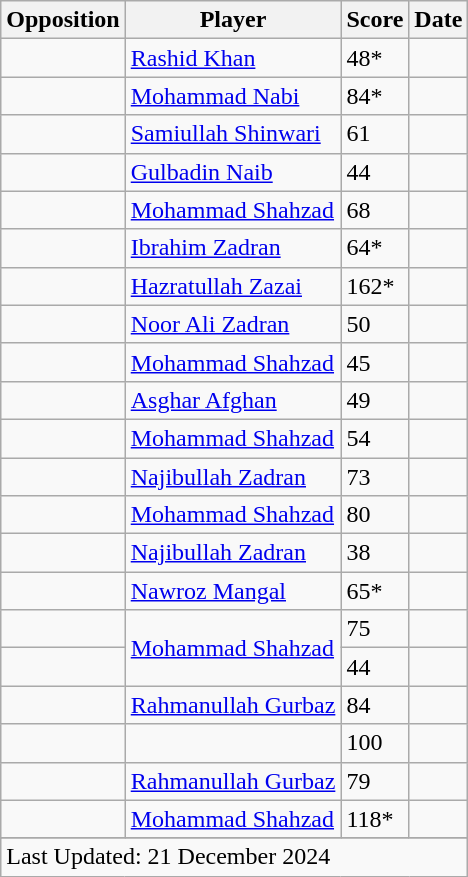<table class="wikitable sortable">
<tr>
<th>Opposition</th>
<th>Player</th>
<th>Score</th>
<th>Date</th>
</tr>
<tr>
<td></td>
<td><a href='#'>Rashid Khan</a></td>
<td>48*</td>
<td></td>
</tr>
<tr>
<td></td>
<td><a href='#'>Mohammad Nabi</a></td>
<td>84*</td>
<td></td>
</tr>
<tr>
<td></td>
<td><a href='#'>Samiullah Shinwari</a></td>
<td>61</td>
<td></td>
</tr>
<tr>
<td></td>
<td><a href='#'>Gulbadin Naib</a></td>
<td>44</td>
<td> </td>
</tr>
<tr>
<td></td>
<td><a href='#'>Mohammad Shahzad</a></td>
<td>68</td>
<td> </td>
</tr>
<tr>
<td></td>
<td><a href='#'>Ibrahim Zadran</a></td>
<td>64*</td>
<td> </td>
</tr>
<tr>
<td></td>
<td><a href='#'>Hazratullah Zazai</a></td>
<td>162*</td>
<td></td>
</tr>
<tr>
<td></td>
<td><a href='#'>Noor Ali Zadran</a></td>
<td>50</td>
<td></td>
</tr>
<tr>
<td></td>
<td><a href='#'>Mohammad Shahzad</a></td>
<td>45</td>
<td> </td>
</tr>
<tr>
<td></td>
<td><a href='#'>Asghar Afghan</a></td>
<td>49</td>
<td></td>
</tr>
<tr>
<td></td>
<td><a href='#'>Mohammad Shahzad</a></td>
<td>54</td>
<td></td>
</tr>
<tr>
<td></td>
<td><a href='#'>Najibullah Zadran</a></td>
<td>73</td>
<td> </td>
</tr>
<tr>
<td></td>
<td><a href='#'>Mohammad Shahzad</a></td>
<td>80</td>
<td></td>
</tr>
<tr>
<td></td>
<td><a href='#'>Najibullah Zadran</a></td>
<td>38</td>
<td></td>
</tr>
<tr>
<td></td>
<td><a href='#'>Nawroz Mangal</a></td>
<td>65*</td>
<td></td>
</tr>
<tr>
<td></td>
<td rowspan=2><a href='#'>Mohammad Shahzad</a></td>
<td>75</td>
<td></td>
</tr>
<tr>
<td></td>
<td>44</td>
<td></td>
</tr>
<tr>
<td></td>
<td><a href='#'>Rahmanullah Gurbaz</a></td>
<td>84</td>
<td></td>
</tr>
<tr>
<td></td>
<td> </td>
<td>100</td>
<td></td>
</tr>
<tr>
<td></td>
<td><a href='#'>Rahmanullah Gurbaz</a></td>
<td>79</td>
<td></td>
</tr>
<tr>
<td></td>
<td><a href='#'>Mohammad Shahzad</a></td>
<td>118*</td>
<td></td>
</tr>
<tr>
</tr>
<tr class=sortbottom>
<td colspan=5>Last Updated: 21 December 2024</td>
</tr>
</table>
